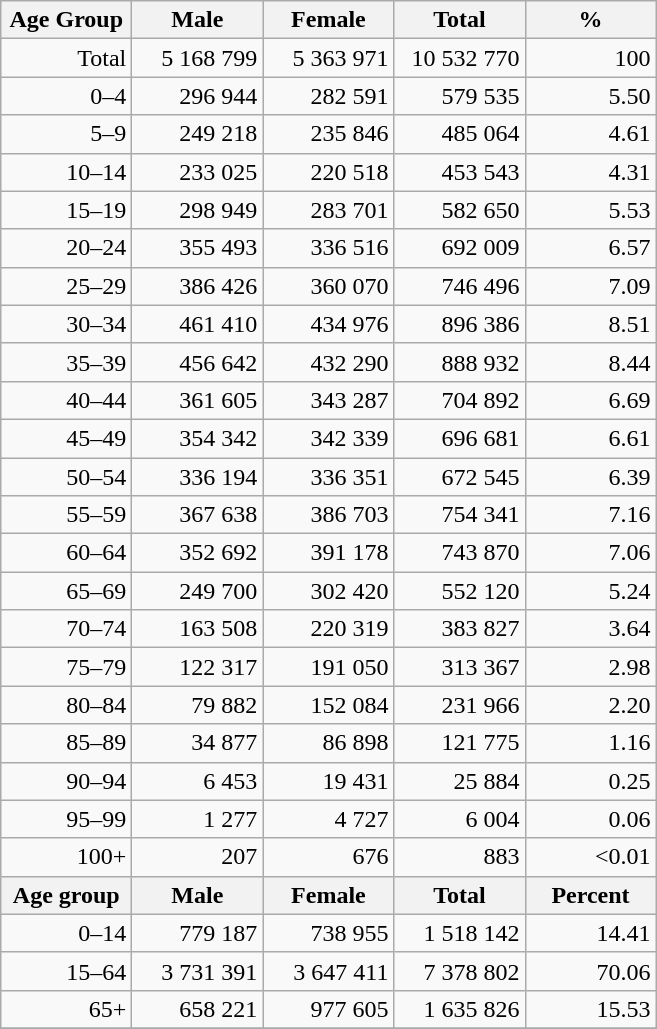<table class="wikitable">
<tr>
<th width="80pt">Age Group</th>
<th width="80pt">Male</th>
<th width="80pt">Female</th>
<th width="80pt">Total</th>
<th width="80pt">%</th>
</tr>
<tr>
<td align="right">Total</td>
<td align="right">5 168 799</td>
<td align="right">5 363 971</td>
<td align="right">10 532 770</td>
<td align="right">100</td>
</tr>
<tr>
<td align="right">0–4</td>
<td align="right">296 944</td>
<td align="right">282 591</td>
<td align="right">579 535</td>
<td align="right">5.50</td>
</tr>
<tr>
<td align="right">5–9</td>
<td align="right">249 218</td>
<td align="right">235 846</td>
<td align="right">485 064</td>
<td align="right">4.61</td>
</tr>
<tr>
<td align="right">10–14</td>
<td align="right">233 025</td>
<td align="right">220 518</td>
<td align="right">453 543</td>
<td align="right">4.31</td>
</tr>
<tr>
<td align="right">15–19</td>
<td align="right">298 949</td>
<td align="right">283 701</td>
<td align="right">582 650</td>
<td align="right">5.53</td>
</tr>
<tr>
<td align="right">20–24</td>
<td align="right">355 493</td>
<td align="right">336 516</td>
<td align="right">692 009</td>
<td align="right">6.57</td>
</tr>
<tr>
<td align="right">25–29</td>
<td align="right">386 426</td>
<td align="right">360 070</td>
<td align="right">746 496</td>
<td align="right">7.09</td>
</tr>
<tr>
<td align="right">30–34</td>
<td align="right">461 410</td>
<td align="right">434 976</td>
<td align="right">896 386</td>
<td align="right">8.51</td>
</tr>
<tr>
<td align="right">35–39</td>
<td align="right">456 642</td>
<td align="right">432 290</td>
<td align="right">888 932</td>
<td align="right">8.44</td>
</tr>
<tr>
<td align="right">40–44</td>
<td align="right">361 605</td>
<td align="right">343 287</td>
<td align="right">704 892</td>
<td align="right">6.69</td>
</tr>
<tr>
<td align="right">45–49</td>
<td align="right">354 342</td>
<td align="right">342 339</td>
<td align="right">696 681</td>
<td align="right">6.61</td>
</tr>
<tr>
<td align="right">50–54</td>
<td align="right">336 194</td>
<td align="right">336 351</td>
<td align="right">672 545</td>
<td align="right">6.39</td>
</tr>
<tr>
<td align="right">55–59</td>
<td align="right">367 638</td>
<td align="right">386 703</td>
<td align="right">754 341</td>
<td align="right">7.16</td>
</tr>
<tr>
<td align="right">60–64</td>
<td align="right">352 692</td>
<td align="right">391 178</td>
<td align="right">743 870</td>
<td align="right">7.06</td>
</tr>
<tr>
<td align="right">65–69</td>
<td align="right">249 700</td>
<td align="right">302 420</td>
<td align="right">552 120</td>
<td align="right">5.24</td>
</tr>
<tr>
<td align="right">70–74</td>
<td align="right">163 508</td>
<td align="right">220 319</td>
<td align="right">383 827</td>
<td align="right">3.64</td>
</tr>
<tr>
<td align="right">75–79</td>
<td align="right">122 317</td>
<td align="right">191 050</td>
<td align="right">313 367</td>
<td align="right">2.98</td>
</tr>
<tr>
<td align="right">80–84</td>
<td align="right">79 882</td>
<td align="right">152 084</td>
<td align="right">231 966</td>
<td align="right">2.20</td>
</tr>
<tr>
<td align="right">85–89</td>
<td align="right">34 877</td>
<td align="right">86 898</td>
<td align="right">121 775</td>
<td align="right">1.16</td>
</tr>
<tr>
<td align="right">90–94</td>
<td align="right">6 453</td>
<td align="right">19 431</td>
<td align="right">25 884</td>
<td align="right">0.25</td>
</tr>
<tr>
<td align="right">95–99</td>
<td align="right">1 277</td>
<td align="right">4 727</td>
<td align="right">6 004</td>
<td align="right">0.06</td>
</tr>
<tr>
<td align="right">100+</td>
<td align="right">207</td>
<td align="right">676</td>
<td align="right">883</td>
<td align="right"><0.01</td>
</tr>
<tr>
<th width="50">Age group</th>
<th width="80pt">Male</th>
<th width="80">Female</th>
<th width="80">Total</th>
<th width="50">Percent</th>
</tr>
<tr>
<td align="right">0–14</td>
<td align="right">779 187</td>
<td align="right">738 955</td>
<td align="right">1 518 142</td>
<td align="right">14.41</td>
</tr>
<tr>
<td align="right">15–64</td>
<td align="right">3 731 391</td>
<td align="right">3 647 411</td>
<td align="right">7 378 802</td>
<td align="right">70.06</td>
</tr>
<tr>
<td align="right">65+</td>
<td align="right">658 221</td>
<td align="right">977 605</td>
<td align="right">1 635 826</td>
<td align="right">15.53</td>
</tr>
<tr>
</tr>
</table>
